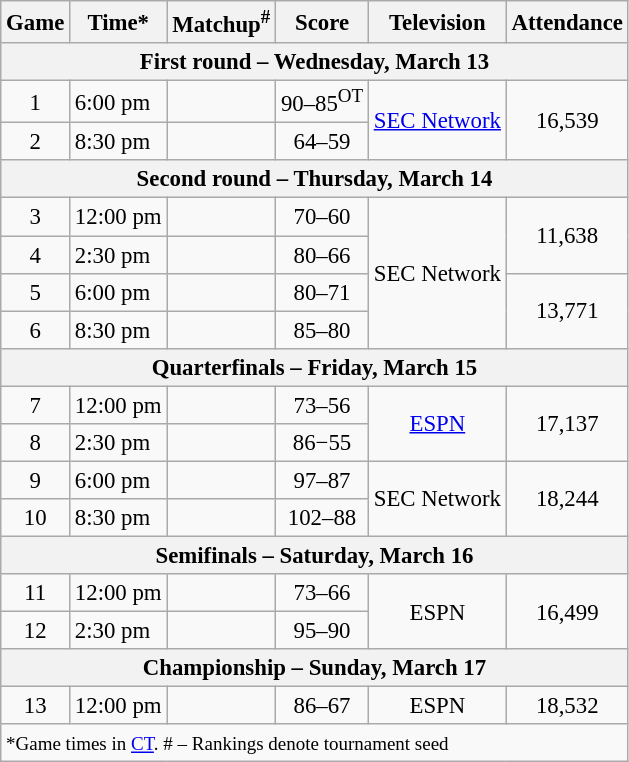<table class="wikitable" style="font-size: 95%">
<tr>
<th>Game</th>
<th>Time*</th>
<th>Matchup<sup>#</sup></th>
<th>Score</th>
<th>Television</th>
<th>Attendance</th>
</tr>
<tr>
<th colspan=6>First round – Wednesday, March 13</th>
</tr>
<tr>
<td align=center>1</td>
<td>6:00 pm</td>
<td></td>
<td align=center>90–85<sup>OT</sup></td>
<td rowspan=2 align=center><a href='#'>SEC Network</a></td>
<td rowspan=2 align=center>16,539</td>
</tr>
<tr>
<td align=center>2</td>
<td>8:30 pm</td>
<td></td>
<td align=center>64–59</td>
</tr>
<tr>
<th colspan=6>Second round – Thursday, March 14</th>
</tr>
<tr>
<td align=center>3</td>
<td>12:00 pm</td>
<td></td>
<td align=center>70–60</td>
<td rowspan=4 align=center>SEC Network</td>
<td rowspan=2 align=center>11,638</td>
</tr>
<tr>
<td align=center>4</td>
<td>2:30 pm</td>
<td></td>
<td align=center>80–66</td>
</tr>
<tr>
<td align=center>5</td>
<td>6:00 pm</td>
<td></td>
<td align=center>80–71</td>
<td rowspan=2 align=center>13,771</td>
</tr>
<tr>
<td align=center>6</td>
<td>8:30 pm</td>
<td></td>
<td align=center>85–80</td>
</tr>
<tr>
<th colspan=6>Quarterfinals – Friday, March 15</th>
</tr>
<tr>
<td align=center>7</td>
<td>12:00 pm</td>
<td></td>
<td align=center>73–56</td>
<td rowspan=2 align=center><a href='#'>ESPN</a></td>
<td rowspan=2 align=center>17,137</td>
</tr>
<tr>
<td align=center>8</td>
<td>2:30 pm</td>
<td></td>
<td align=center>86−55</td>
</tr>
<tr>
<td align=center>9</td>
<td>6:00 pm</td>
<td></td>
<td align=center>97–87</td>
<td rowspan=2 align=center>SEC Network</td>
<td rowspan=2 align=center>18,244</td>
</tr>
<tr>
<td align=center>10</td>
<td>8:30 pm</td>
<td></td>
<td align=center>102–88</td>
</tr>
<tr>
<th colspan=6>Semifinals – Saturday, March 16</th>
</tr>
<tr>
<td align=center>11</td>
<td>12:00 pm</td>
<td></td>
<td align=center>73–66</td>
<td rowspan=2 align=center>ESPN</td>
<td rowspan=2 align=center>16,499</td>
</tr>
<tr>
<td align=center>12</td>
<td>2:30 pm</td>
<td></td>
<td align=center>95–90</td>
</tr>
<tr>
<th colspan=6>Championship – Sunday, March 17</th>
</tr>
<tr>
<td align=center>13</td>
<td>12:00 pm</td>
<td></td>
<td align=center>86–67</td>
<td align=center>ESPN</td>
<td align=center>18,532</td>
</tr>
<tr>
<td colspan=6><small>*Game times in <a href='#'>CT</a>. # – Rankings denote tournament seed</small></td>
</tr>
</table>
